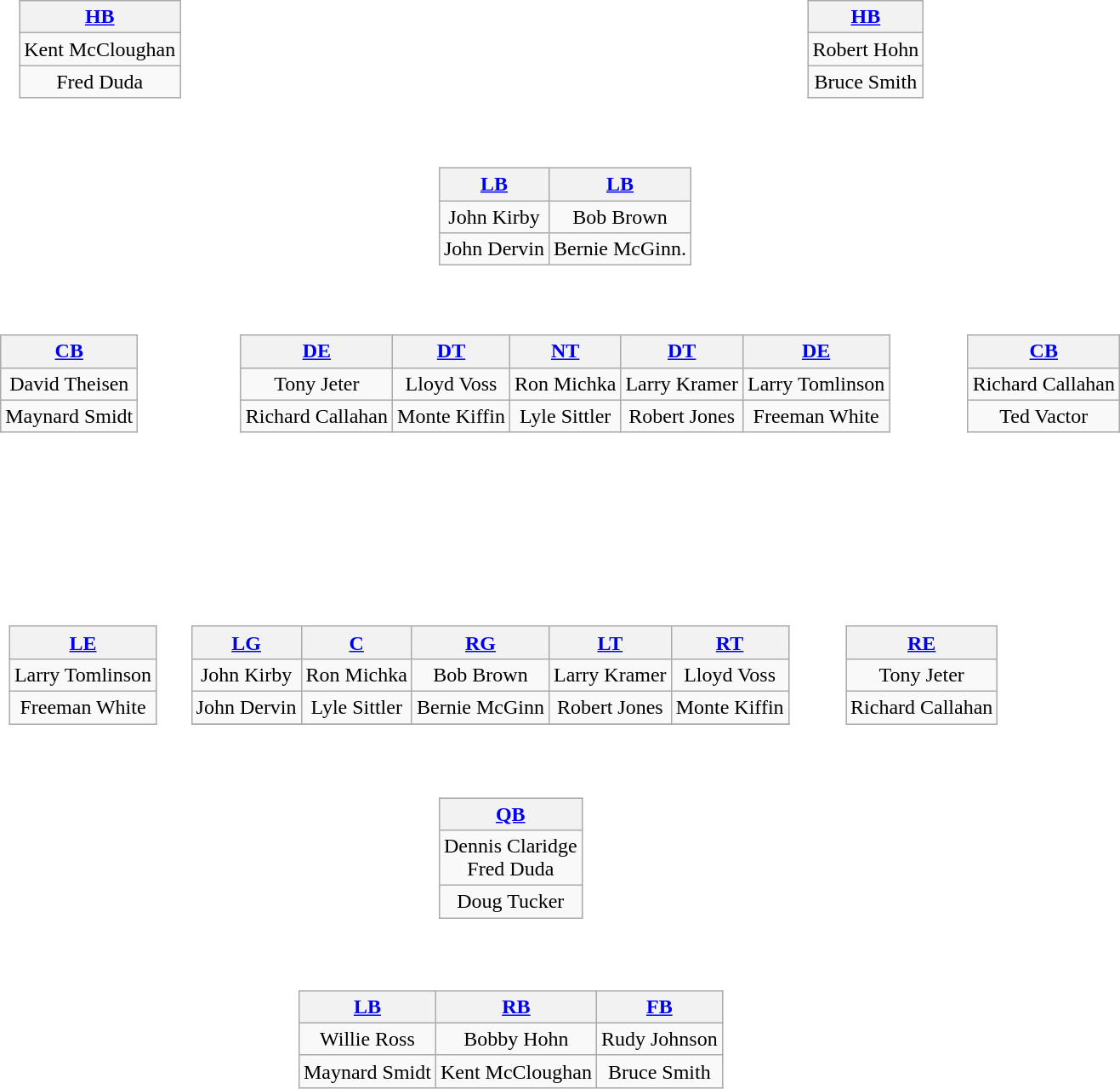<table>
<tr>
<td align="center"><br><table style="width:110%">
<tr>
<td align="right"><br><table class="wikitable" style="text-align:center">
<tr>
<th><a href='#'>HB</a></th>
</tr>
<tr>
<td>Kent McCloughan</td>
</tr>
<tr>
<td>Fred Duda</td>
</tr>
</table>
</td>
<td align="right"><br><table class="wikitable" style="text-align:center">
<tr>
<th><a href='#'>HB</a></th>
</tr>
<tr>
<td>Robert Hohn</td>
</tr>
<tr>
<td>Bruce Smith</td>
</tr>
</table>
</td>
</tr>
<tr>
<td align="Center"></td>
<td align="Center"><br><table class="wikitable" style="text-align:center">
<tr>
<th><a href='#'>LB</a></th>
<th><a href='#'>LB</a></th>
</tr>
<tr>
<td>John Kirby</td>
<td>Bob Brown</td>
</tr>
<tr>
<td>John Dervin</td>
<td>Bernie McGinn.</td>
</tr>
</table>
</td>
<td align="left"></td>
</tr>
<tr>
<td align="left"><br><table class="wikitable" style="text-align:center">
<tr>
<th><a href='#'>CB</a></th>
</tr>
<tr>
<td>David Theisen</td>
</tr>
<tr>
<td>Maynard Smidt</td>
</tr>
</table>
</td>
<td align="center"><br><table class="wikitable" style="text-align:center">
<tr>
<th><a href='#'>DE</a></th>
<th><a href='#'>DT</a></th>
<th><a href='#'>NT</a></th>
<th><a href='#'>DT</a></th>
<th><a href='#'>DE</a></th>
</tr>
<tr>
<td>Tony Jeter</td>
<td>Lloyd Voss</td>
<td>Ron Michka</td>
<td>Larry Kramer</td>
<td>Larry Tomlinson</td>
</tr>
<tr>
<td>Richard Callahan</td>
<td>Monte Kiffin</td>
<td>Lyle Sittler</td>
<td>Robert Jones</td>
<td>Freeman White</td>
</tr>
</table>
</td>
<td align="right"><br><table class="wikitable" style="text-align:center">
<tr>
<th><a href='#'>CB</a></th>
</tr>
<tr>
<td>Richard Callahan</td>
</tr>
<tr>
<td>Ted Vactor</td>
</tr>
</table>
</td>
</tr>
</table>
</td>
</tr>
<tr>
<td style="height:3em"></td>
</tr>
<tr>
<td align="center"><br><table style="width:100%">
<tr>
<td align="left"></td>
<td><br><table style="width:100%">
<tr>
<td align="left"><br><table class="wikitable" style="text-align:center">
<tr>
<th><a href='#'>LE</a></th>
</tr>
<tr>
<td>Larry Tomlinson</td>
</tr>
<tr>
<td>Freeman White</td>
</tr>
</table>
</td>
<td><br><table class="wikitable" style="text-align:center">
<tr>
<th><a href='#'>LG</a></th>
<th><a href='#'>C</a></th>
<th><a href='#'>RG</a></th>
<th><a href='#'>LT</a></th>
<th><a href='#'>RT</a></th>
</tr>
<tr>
<td>John Kirby</td>
<td>Ron Michka</td>
<td>Bob Brown</td>
<td>Larry Kramer</td>
<td>Lloyd Voss</td>
</tr>
<tr>
<td>John Dervin</td>
<td>Lyle Sittler</td>
<td>Bernie McGinn</td>
<td>Robert Jones</td>
<td>Monte Kiffin</td>
</tr>
<tr>
</tr>
</table>
</td>
<td><br><table class="wikitable" style="text-align:center">
<tr>
<th><a href='#'>RE</a></th>
</tr>
<tr>
<td>Tony Jeter</td>
</tr>
<tr>
<td>Richard Callahan</td>
</tr>
</table>
</td>
<td align="right"></td>
</tr>
</table>
</td>
</tr>
<tr>
<td></td>
<td align="center"><br><table class="wikitable" style="text-align:center">
<tr>
<th><a href='#'>QB</a></th>
</tr>
<tr>
<td>Dennis Claridge <br> Fred Duda</td>
</tr>
<tr>
<td>Doug Tucker</td>
</tr>
</table>
</td>
</tr>
<tr>
</tr>
<tr>
<td></td>
<td align="center"><br><table class="wikitable" style="text-align:center">
<tr>
<th><a href='#'>LB</a></th>
<th><a href='#'>RB</a></th>
<th><a href='#'>FB</a></th>
</tr>
<tr>
<td>Willie Ross</td>
<td>Bobby Hohn</td>
<td>Rudy Johnson</td>
</tr>
<tr>
<td>Maynard Smidt</td>
<td>Kent McCloughan</td>
<td>Bruce Smith</td>
</tr>
</table>
</td>
</tr>
</table>
</td>
</tr>
</table>
